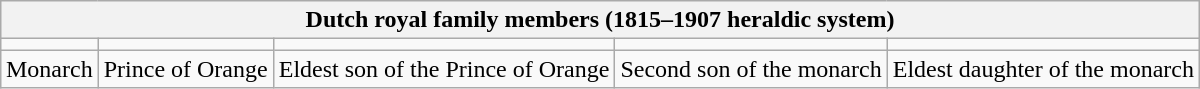<table class="wikitable" style="margin:1em auto;">
<tr>
<th colspan=8>Dutch royal family members (1815–1907 heraldic system)</th>
</tr>
<tr>
<td align=center></td>
<td align=center></td>
<td align=center></td>
<td align=center></td>
<td align=center></td>
</tr>
<tr>
<td align=center>Monarch</td>
<td align=center>Prince of Orange </td>
<td align=center>Eldest son of the Prince of Orange</td>
<td align=center>Second son of the monarch</td>
<td align=center>Eldest daughter of the monarch</td>
</tr>
</table>
